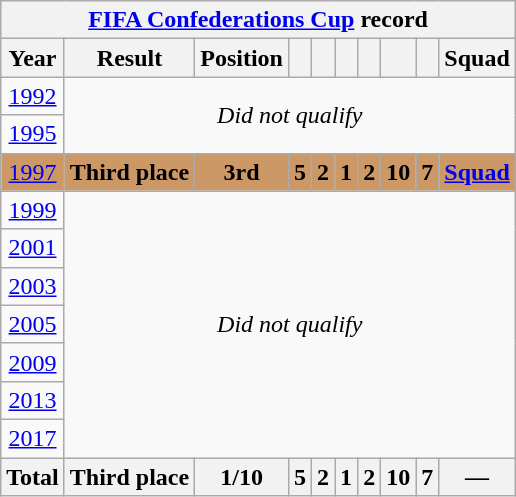<table class="wikitable" style="text-align: center;">
<tr>
<th colspan=10><a href='#'>FIFA Confederations Cup</a> record</th>
</tr>
<tr>
<th>Year</th>
<th>Result</th>
<th>Position</th>
<th></th>
<th></th>
<th></th>
<th></th>
<th></th>
<th></th>
<th>Squad</th>
</tr>
<tr>
<td> <a href='#'>1992</a></td>
<td colspan=9 rowspan=2><em>Did not qualify</em></td>
</tr>
<tr>
<td> <a href='#'>1995</a></td>
</tr>
<tr style="background:#c96;">
<td> <a href='#'>1997</a></td>
<td><strong>Third place</strong></td>
<td><strong>3rd</strong></td>
<td><strong>5</strong></td>
<td><strong>2</strong></td>
<td><strong>1</strong></td>
<td><strong>2</strong></td>
<td><strong>10</strong></td>
<td><strong>7</strong></td>
<td><strong><a href='#'>Squad</a></strong></td>
</tr>
<tr>
<td> <a href='#'>1999</a></td>
<td colspan=9 rowspan=7><em>Did not qualify</em></td>
</tr>
<tr>
<td>  <a href='#'>2001</a></td>
</tr>
<tr>
<td> <a href='#'>2003</a></td>
</tr>
<tr>
<td> <a href='#'>2005</a></td>
</tr>
<tr>
<td> <a href='#'>2009</a></td>
</tr>
<tr>
<td> <a href='#'>2013</a></td>
</tr>
<tr>
<td> <a href='#'>2017</a></td>
</tr>
<tr>
<th>Total</th>
<th>Third place</th>
<th>1/10</th>
<th>5</th>
<th>2</th>
<th>1</th>
<th>2</th>
<th>10</th>
<th>7</th>
<th>—</th>
</tr>
</table>
